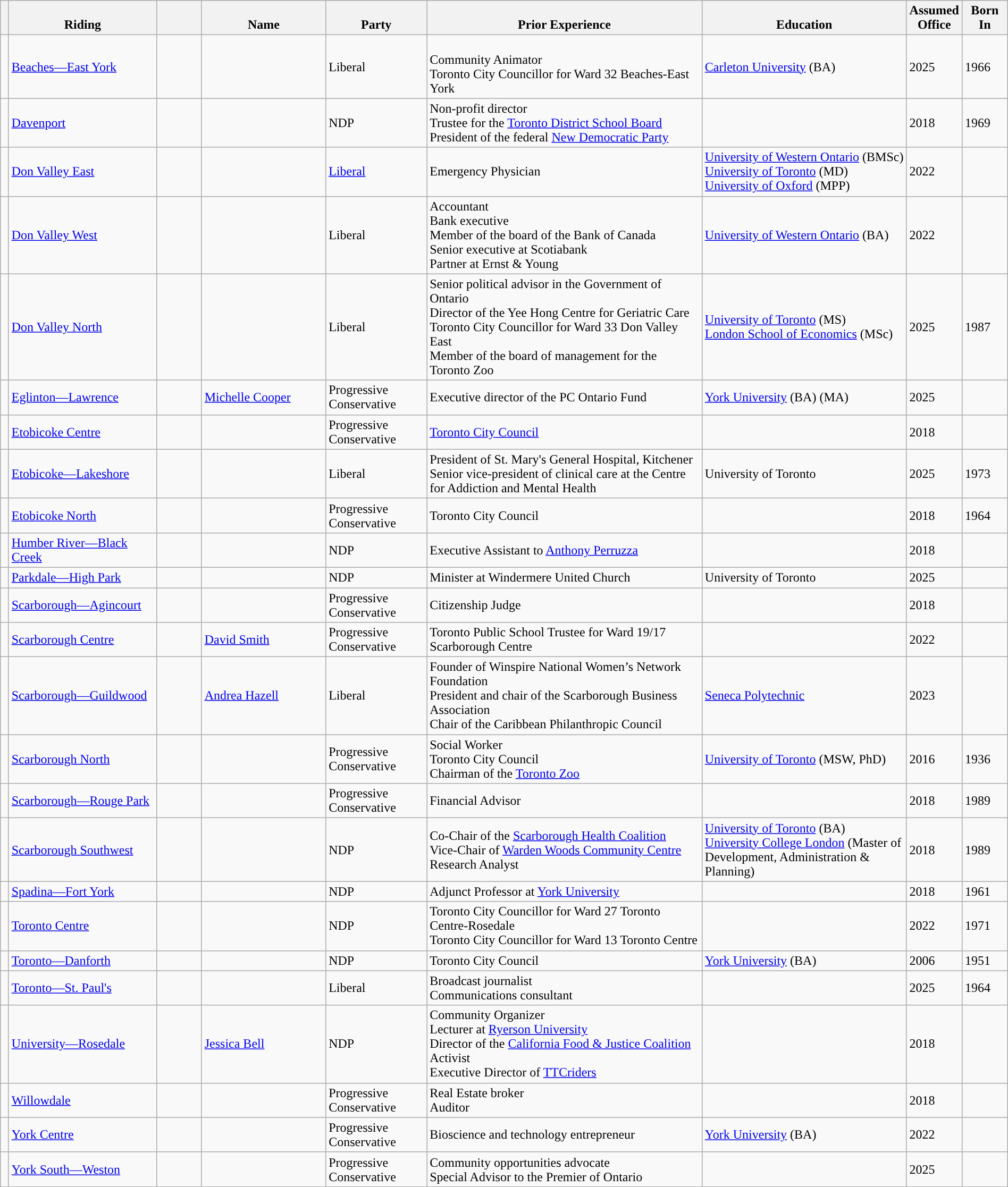<table class="sortable wikitable" style="text-align:left; font-size:100%; width:100%;">
<tr valign=bottom>
<th width="3px"></th>
<th width="180px">Riding</th>
<th width="50px"></th>
<th width="150px">Name</th>
<th width="120px">Party</th>
<th width="342px">Prior Experience</th>
<th width="252px">Education</th>
<th width="50px">Assumed Office</th>
<th width="50px">Born In</th>
</tr>
<tr>
<td style="background-color:"></td>
<td><a href='#'>Beaches—East York</a></td>
<td></td>
<td></td>
<td>Liberal</td>
<td><br>Community Animator<br>Toronto City Councillor
for Ward 32 Beaches-East York</td>
<td><a href='#'>Carleton University</a> (BA)</td>
<td>2025</td>
<td>1966</td>
</tr>
<tr>
<td style="background-color:"></td>
<td><a href='#'>Davenport</a></td>
<td></td>
<td></td>
<td>NDP</td>
<td>Non-profit director<br>Trustee for the <a href='#'>Toronto District School Board</a><br>President of the federal <a href='#'>New Democratic Party</a></td>
<td></td>
<td>2018</td>
<td>1969</td>
</tr>
<tr>
<td style="background-color:"></td>
<td><a href='#'>Don Valley East</a></td>
<td></td>
<td></td>
<td><a href='#'>Liberal</a></td>
<td>Emergency Physician</td>
<td><a href='#'>University of Western Ontario</a> (BMSc)<br><a href='#'>University of Toronto</a> (MD)<br><a href='#'>University of Oxford</a> (MPP)</td>
<td>2022</td>
<td></td>
</tr>
<tr>
<td style="background-color:"></td>
<td><a href='#'>Don Valley West</a></td>
<td></td>
<td></td>
<td>Liberal</td>
<td>Accountant<br>Bank executive<br>Member of the board of the Bank of Canada<br>Senior executive at Scotiabank<br>Partner at Ernst & Young</td>
<td><a href='#'>University of Western Ontario</a> (BA)</td>
<td>2022</td>
<td></td>
</tr>
<tr>
<td style="background-color:"></td>
<td><a href='#'>Don Valley North</a></td>
<td></td>
<td></td>
<td>Liberal</td>
<td>Senior political advisor in the Government of Ontario<br>Director of the Yee Hong Centre for Geriatric Care<br>Toronto City Councillor for Ward 33 Don Valley East<br>Member of the board of management for the Toronto Zoo</td>
<td><a href='#'>University of Toronto</a> (MS)<br><a href='#'>London School of Economics</a> (MSc)</td>
<td>2025</td>
<td>1987</td>
</tr>
<tr>
<td style="background-color:"></td>
<td><a href='#'>Eglinton—Lawrence</a></td>
<td></td>
<td><a href='#'>Michelle Cooper</a></td>
<td>Progressive Conservative</td>
<td>Executive director of the PC Ontario Fund</td>
<td><a href='#'>York University</a> (BA) (MA)</td>
<td>2025</td>
<td></td>
</tr>
<tr>
<td style="background-color:"></td>
<td><a href='#'>Etobicoke Centre</a></td>
<td></td>
<td></td>
<td>Progressive Conservative</td>
<td><a href='#'>Toronto City Council</a></td>
<td></td>
<td>2018</td>
<td></td>
</tr>
<tr>
<td style="background-color:"></td>
<td><a href='#'>Etobicoke—Lakeshore</a></td>
<td></td>
<td></td>
<td>Liberal</td>
<td>President of St. Mary's General Hospital, Kitchener<br>Senior vice-president of clinical care at the Centre for Addiction and Mental Health</td>
<td>University of Toronto</td>
<td>2025</td>
<td>1973</td>
</tr>
<tr>
<td style="background-color:"></td>
<td><a href='#'>Etobicoke North</a></td>
<td></td>
<td></td>
<td>Progressive Conservative</td>
<td>Toronto City Council</td>
<td></td>
<td>2018</td>
<td>1964</td>
</tr>
<tr>
<td style="background-color:"></td>
<td><a href='#'>Humber River—Black Creek</a></td>
<td></td>
<td></td>
<td>NDP</td>
<td>Executive Assistant to <a href='#'>Anthony Perruzza</a></td>
<td></td>
<td>2018</td>
<td></td>
</tr>
<tr>
<td style="background-color:"></td>
<td><a href='#'>Parkdale—High Park</a></td>
<td></td>
<td></td>
<td>NDP</td>
<td>Minister at Windermere United Church</td>
<td>University of Toronto</td>
<td>2025</td>
<td></td>
</tr>
<tr>
<td style="background-color:"></td>
<td><a href='#'>Scarborough—Agincourt</a></td>
<td></td>
<td></td>
<td>Progressive Conservative</td>
<td>Citizenship Judge</td>
<td></td>
<td>2018</td>
<td></td>
</tr>
<tr>
<td style="background-color:"></td>
<td><a href='#'>Scarborough Centre</a></td>
<td></td>
<td><a href='#'>David Smith</a></td>
<td>Progressive Conservative</td>
<td>Toronto Public School Trustee for Ward 19/17 Scarborough Centre</td>
<td></td>
<td>2022</td>
<td></td>
</tr>
<tr>
<td style="background-color:"></td>
<td><a href='#'>Scarborough—Guildwood</a></td>
<td></td>
<td><a href='#'>Andrea Hazell</a></td>
<td>Liberal</td>
<td>Founder of Winspire National Women’s Network Foundation<br>President and chair of the Scarborough Business Association<br>Chair of the Caribbean Philanthropic Council</td>
<td><a href='#'>Seneca Polytechnic</a></td>
<td>2023</td>
<td></td>
</tr>
<tr>
<td style="background-color:"></td>
<td><a href='#'>Scarborough North</a></td>
<td></td>
<td></td>
<td>Progressive Conservative</td>
<td>Social Worker<br>Toronto City Council<br>Chairman of the <a href='#'>Toronto Zoo</a></td>
<td><a href='#'>University of Toronto</a> (MSW, PhD)</td>
<td>2016</td>
<td>1936</td>
</tr>
<tr>
<td style="background-color:"></td>
<td><a href='#'>Scarborough—Rouge Park</a></td>
<td></td>
<td></td>
<td>Progressive Conservative</td>
<td>Financial Advisor</td>
<td></td>
<td>2018</td>
<td>1989</td>
</tr>
<tr>
<td style="background-color:"></td>
<td><a href='#'>Scarborough Southwest</a></td>
<td></td>
<td></td>
<td>NDP</td>
<td>Co-Chair of the <a href='#'>Scarborough Health Coalition</a><br>Vice-Chair of <a href='#'>Warden Woods Community Centre</a><br>Research Analyst</td>
<td><a href='#'>University of Toronto</a> (BA)<br><a href='#'>University College London</a> (Master of Development, Administration & Planning)</td>
<td>2018</td>
<td>1989</td>
</tr>
<tr>
<td style="background-color:"></td>
<td><a href='#'>Spadina—Fort York</a></td>
<td></td>
<td></td>
<td>NDP</td>
<td>Adjunct Professor at <a href='#'>York University</a></td>
<td></td>
<td>2018</td>
<td>1961</td>
</tr>
<tr>
<td style="background-color:"></td>
<td><a href='#'>Toronto Centre</a></td>
<td></td>
<td></td>
<td>NDP</td>
<td>Toronto City Councillor for Ward 27 Toronto Centre-Rosedale<br>Toronto City Councillor for Ward 13 Toronto Centre</td>
<td></td>
<td>2022</td>
<td>1971</td>
</tr>
<tr>
<td style="background-color:"></td>
<td><a href='#'>Toronto—Danforth</a></td>
<td></td>
<td></td>
<td>NDP</td>
<td>Toronto City Council</td>
<td><a href='#'>York University</a> (BA)</td>
<td>2006</td>
<td>1951</td>
</tr>
<tr>
<td style="background-color:"></td>
<td><a href='#'>Toronto—St. Paul's</a></td>
<td></td>
<td></td>
<td>Liberal</td>
<td>Broadcast journalist<br>Communications consultant</td>
<td></td>
<td>2025</td>
<td>1964</td>
</tr>
<tr>
<td style="background-color:"></td>
<td><a href='#'>University—Rosedale</a></td>
<td></td>
<td><a href='#'>Jessica Bell</a></td>
<td>NDP</td>
<td>Community Organizer<br>Lecturer at <a href='#'>Ryerson University</a><br>Director of the <a href='#'>California Food & Justice Coalition</a><br>Activist<br>Executive Director of <a href='#'>TTCriders</a></td>
<td></td>
<td>2018</td>
<td></td>
</tr>
<tr>
<td style="background-color:"></td>
<td><a href='#'>Willowdale</a></td>
<td></td>
<td></td>
<td>Progressive Conservative</td>
<td>Real Estate broker<br>Auditor</td>
<td></td>
<td>2018</td>
<td></td>
</tr>
<tr>
<td style="background-color:"></td>
<td><a href='#'>York Centre</a></td>
<td></td>
<td></td>
<td>Progressive Conservative</td>
<td>Bioscience and technology entrepreneur</td>
<td><a href='#'>York University</a> (BA)</td>
<td>2022</td>
<td></td>
</tr>
<tr>
<td style="background-color:"></td>
<td><a href='#'>York South—Weston</a></td>
<td></td>
<td></td>
<td>Progressive Conservative</td>
<td>Community opportunities advocate<br>Special Advisor to the Premier of Ontario</td>
<td></td>
<td>2025</td>
<td></td>
</tr>
<tr>
</tr>
</table>
